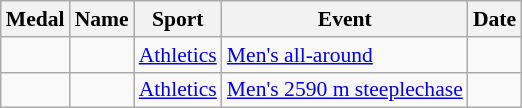<table class="wikitable sortable" style="font-size:90%">
<tr>
<th>Medal</th>
<th>Name</th>
<th>Sport</th>
<th>Event</th>
<th>Date</th>
</tr>
<tr>
<td></td>
<td></td>
<td><a href='#'>Athletics</a></td>
<td><a href='#'>Men's all-around</a></td>
<td></td>
</tr>
<tr>
<td></td>
<td></td>
<td><a href='#'>Athletics</a></td>
<td><a href='#'>Men's 2590 m steeplechase</a></td>
<td></td>
</tr>
</table>
